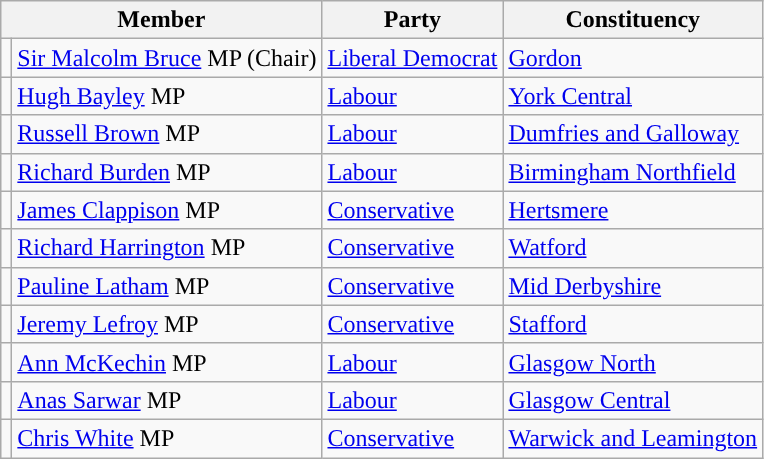<table class="wikitable">
<tr>
<th colspan="2" valign="top">Member</th>
<th valign="top">Party</th>
<th valign="top">Constituency</th>
</tr>
<tr>
<td style="color:inherit;background:"></td>
<td><a href='#'>Sir Malcolm Bruce</a> MP (Chair)</td>
<td><a href='#'>Liberal Democrat</a></td>
<td><a href='#'>Gordon</a></td>
</tr>
<tr>
<td style="color:inherit;background:"></td>
<td><a href='#'>Hugh Bayley</a> MP</td>
<td><a href='#'>Labour</a></td>
<td><a href='#'>York Central</a></td>
</tr>
<tr>
<td style="color:inherit;background:"></td>
<td><a href='#'>Russell Brown</a> MP</td>
<td><a href='#'>Labour</a></td>
<td><a href='#'>Dumfries and Galloway</a></td>
</tr>
<tr>
<td style="color:inherit;background:"></td>
<td><a href='#'>Richard Burden</a> MP</td>
<td><a href='#'>Labour</a></td>
<td><a href='#'>Birmingham Northfield</a></td>
</tr>
<tr>
<td style="color:inherit;background:"></td>
<td><a href='#'>James Clappison</a> MP</td>
<td><a href='#'>Conservative</a></td>
<td><a href='#'>Hertsmere</a></td>
</tr>
<tr>
<td style="color:inherit;background:"></td>
<td><a href='#'>Richard Harrington</a> MP</td>
<td><a href='#'>Conservative</a></td>
<td><a href='#'>Watford</a></td>
</tr>
<tr>
<td style="color:inherit;background:"></td>
<td><a href='#'>Pauline Latham</a> MP</td>
<td><a href='#'>Conservative</a></td>
<td><a href='#'>Mid Derbyshire</a></td>
</tr>
<tr>
<td style="color:inherit;background:"></td>
<td><a href='#'>Jeremy Lefroy</a> MP</td>
<td><a href='#'>Conservative</a></td>
<td><a href='#'>Stafford</a></td>
</tr>
<tr>
<td style="color:inherit;background:"></td>
<td><a href='#'>Ann McKechin</a> MP</td>
<td><a href='#'>Labour</a></td>
<td><a href='#'>Glasgow North</a></td>
</tr>
<tr>
<td style="color:inherit;background:"></td>
<td><a href='#'>Anas Sarwar</a> MP</td>
<td><a href='#'>Labour</a></td>
<td><a href='#'>Glasgow Central</a></td>
</tr>
<tr>
<td style="color:inherit;background:"></td>
<td><a href='#'>Chris White</a> MP</td>
<td><a href='#'>Conservative</a></td>
<td><a href='#'>Warwick and Leamington</a></td>
</tr>
</table>
